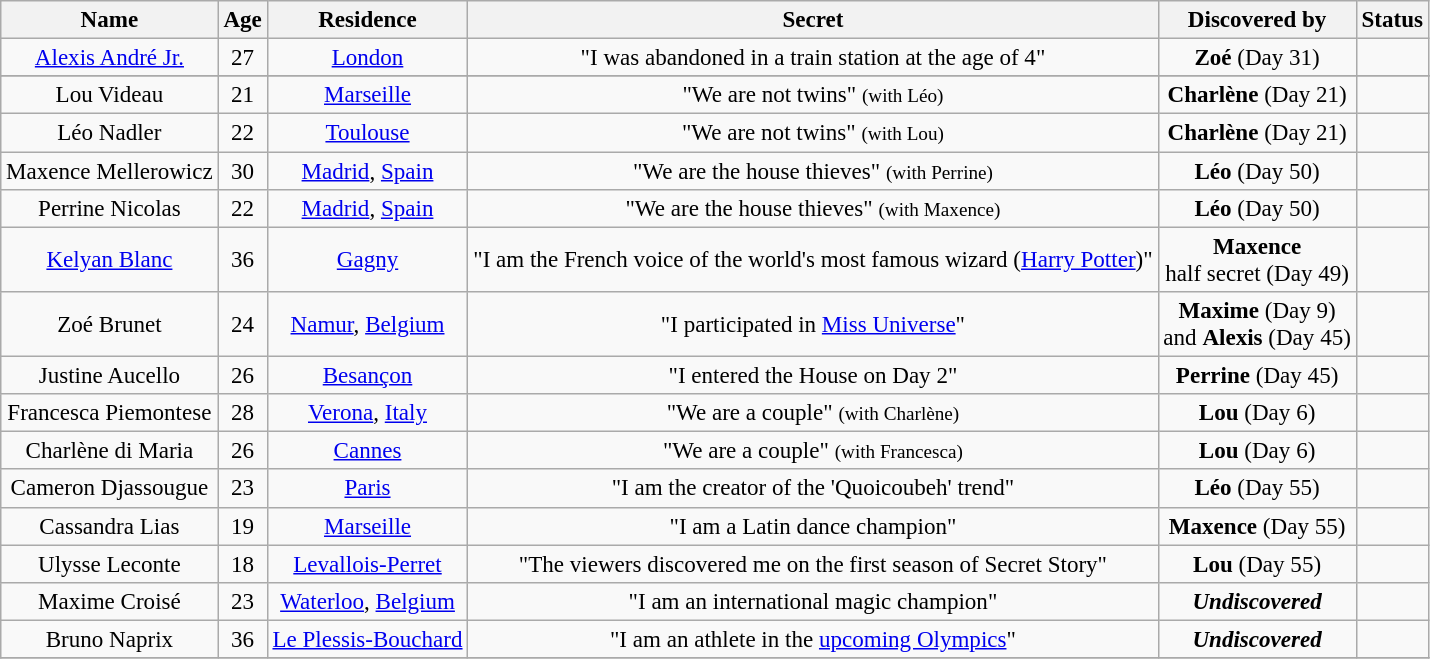<table class="wikitable sortable centre" style="text-align:center;font-size:96%;">
<tr>
<th>Name</th>
<th>Age</th>
<th>Residence</th>
<th>Secret</th>
<th>Discovered by</th>
<th>Status</th>
</tr>
<tr>
<td><a href='#'>Alexis André Jr.</a></td>
<td>27</td>
<td><a href='#'>London</a></td>
<td>"I was abandoned in a train station at the age of 4"</td>
<td><strong>Zoé</strong> (Day 31)</td>
<td></td>
</tr>
<tr>
</tr>
<tr>
<td>Lou Videau</td>
<td>21</td>
<td><a href='#'>Marseille</a></td>
<td>"We are not twins" <small>(with Léo)</small></td>
<td><strong>Charlène</strong> (Day 21)</td>
<td></td>
</tr>
<tr>
<td>Léo Nadler</td>
<td>22</td>
<td><a href='#'>Toulouse</a></td>
<td>"We are not twins" <small>(with Lou)</small></td>
<td><strong>Charlène</strong> (Day 21)</td>
<td></td>
</tr>
<tr>
<td>Maxence Mellerowicz</td>
<td>30</td>
<td><a href='#'>Madrid</a>, <a href='#'>Spain</a></td>
<td>"We are the house thieves" <small>(with Perrine)</small></td>
<td><strong>Léo</strong> (Day 50)</td>
<td></td>
</tr>
<tr>
<td>Perrine Nicolas</td>
<td>22</td>
<td><a href='#'>Madrid</a>, <a href='#'>Spain</a></td>
<td>"We are the house thieves" <small>(with Maxence)</small></td>
<td><strong>Léo</strong> (Day 50)</td>
<td></td>
</tr>
<tr>
<td><a href='#'>Kelyan Blanc</a></td>
<td>36</td>
<td><a href='#'>Gagny</a></td>
<td>"I am the French voice of the world's most famous wizard (<a href='#'>Harry Potter</a>)"</td>
<td><strong>Maxence</strong><br> half secret (Day 49)</td>
<td></td>
</tr>
<tr>
<td>Zoé Brunet</td>
<td>24</td>
<td><a href='#'>Namur</a>, <a href='#'>Belgium</a></td>
<td>"I participated in <a href='#'>Miss Universe</a>"</td>
<td><strong>Maxime</strong> (Day 9) <br> and <strong>Alexis</strong> (Day 45)</td>
<td></td>
</tr>
<tr>
<td>Justine Aucello</td>
<td>26</td>
<td><a href='#'>Besançon</a></td>
<td>"I entered the House on Day 2"</td>
<td><strong>Perrine</strong> (Day 45)</td>
<td></td>
</tr>
<tr>
<td>Francesca Piemontese</td>
<td>28</td>
<td><a href='#'>Verona</a>, <a href='#'>Italy</a></td>
<td>"We are a couple" <small>(with Charlène)</small></td>
<td><strong>Lou</strong> (Day 6)</td>
<td></td>
</tr>
<tr>
<td>Charlène di Maria</td>
<td>26</td>
<td><a href='#'>Cannes</a></td>
<td>"We are a couple" <small>(with Francesca)</small></td>
<td><strong>Lou</strong> (Day 6)</td>
<td></td>
</tr>
<tr>
<td>Cameron Djassougue</td>
<td>23</td>
<td><a href='#'>Paris</a></td>
<td>"I am the creator of the 'Quoicoubeh' trend"</td>
<td><strong>Léo</strong> (Day 55)</td>
<td></td>
</tr>
<tr>
<td>Cassandra Lias</td>
<td>19</td>
<td><a href='#'>Marseille</a></td>
<td>"I am a Latin dance champion"</td>
<td><strong>Maxence</strong> (Day 55)</td>
<td></td>
</tr>
<tr>
<td>Ulysse Leconte</td>
<td>18</td>
<td><a href='#'>Levallois-Perret</a></td>
<td>"The viewers discovered me on the first season of Secret Story"</td>
<td><strong>Lou</strong> (Day 55)</td>
<td></td>
</tr>
<tr>
<td>Maxime Croisé</td>
<td>23</td>
<td><a href='#'>Waterloo</a>, <a href='#'>Belgium</a></td>
<td>"I am an international magic champion"</td>
<td><strong><em>Undiscovered</em></strong></td>
<td></td>
</tr>
<tr>
<td>Bruno Naprix</td>
<td>36</td>
<td><a href='#'>Le Plessis-Bouchard</a></td>
<td>"I am an athlete in the <a href='#'>upcoming Olympics</a>"</td>
<td><strong><em>Undiscovered</em></strong></td>
<td></td>
</tr>
<tr>
</tr>
</table>
